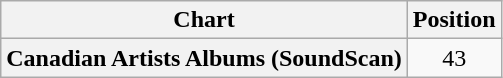<table class="wikitable plainrowheaders" style="text-align:center">
<tr>
<th scope="col">Chart</th>
<th scope="col">Position</th>
</tr>
<tr>
<th scope="row">Canadian Artists Albums (SoundScan)</th>
<td>43</td>
</tr>
</table>
